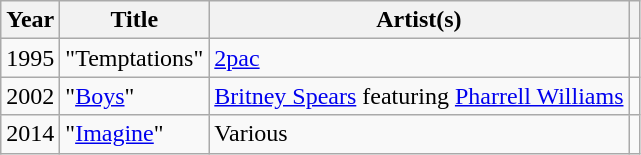<table class="wikitable">
<tr>
<th>Year</th>
<th>Title</th>
<th>Artist(s)</th>
<th></th>
</tr>
<tr>
<td>1995</td>
<td>"Temptations"</td>
<td><a href='#'>2pac</a></td>
<td style="text-align: center;"></td>
</tr>
<tr>
<td>2002</td>
<td>"<a href='#'>Boys</a>"</td>
<td><a href='#'>Britney Spears</a> featuring <a href='#'>Pharrell Williams</a></td>
<td></td>
</tr>
<tr>
<td>2014</td>
<td>"<a href='#'>Imagine</a>" </td>
<td>Various</td>
<td style="text-align: center;"></td>
</tr>
</table>
